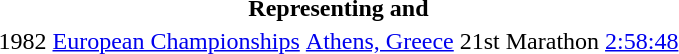<table>
<tr>
<th colspan="6">Representing  and </th>
</tr>
<tr>
<td>1982</td>
<td><a href='#'>European Championships</a></td>
<td><a href='#'>Athens, Greece</a></td>
<td>21st</td>
<td>Marathon</td>
<td><a href='#'>2:58:48</a></td>
</tr>
</table>
